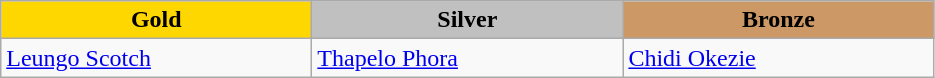<table class="wikitable" style="text-align:left">
<tr align="center">
<td width=200 bgcolor=gold><strong>Gold</strong></td>
<td width=200 bgcolor=silver><strong>Silver</strong></td>
<td width=200 bgcolor=CC9966><strong>Bronze</strong></td>
</tr>
<tr>
<td><a href='#'>Leungo Scotch</a><br></td>
<td><a href='#'>Thapelo Phora</a><br></td>
<td><a href='#'>Chidi Okezie</a><br></td>
</tr>
</table>
